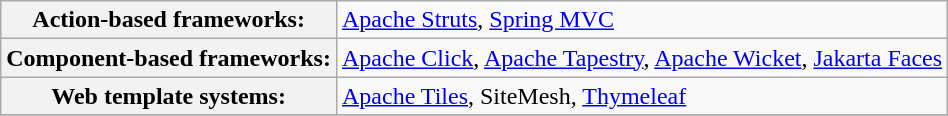<table class="wikitable">
<tr>
<th>Action-based frameworks:</th>
<td><a href='#'>Apache Struts</a>, <a href='#'>Spring MVC</a></td>
</tr>
<tr>
<th>Component-based frameworks:</th>
<td><a href='#'>Apache Click</a>, <a href='#'>Apache Tapestry</a>, <a href='#'>Apache Wicket</a>, <a href='#'>Jakarta Faces</a></td>
</tr>
<tr>
<th>Web template systems:</th>
<td><a href='#'>Apache Tiles</a>, SiteMesh, <a href='#'>Thymeleaf</a></td>
</tr>
<tr>
</tr>
</table>
